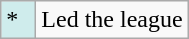<table class="wikitable">
<tr>
<td style="background:#CFECEC; width:1em">*</td>
<td>Led the league</td>
</tr>
</table>
